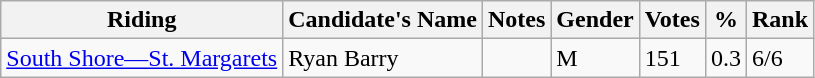<table class="wikitable">
<tr>
<th>Riding<br></th>
<th>Candidate's Name</th>
<th>Notes</th>
<th>Gender</th>
<th>Votes</th>
<th>%</th>
<th>Rank</th>
</tr>
<tr>
<td><a href='#'>South Shore—St. Margarets</a></td>
<td>Ryan Barry</td>
<td></td>
<td>M</td>
<td>151</td>
<td>0.3</td>
<td>6/6</td>
</tr>
</table>
